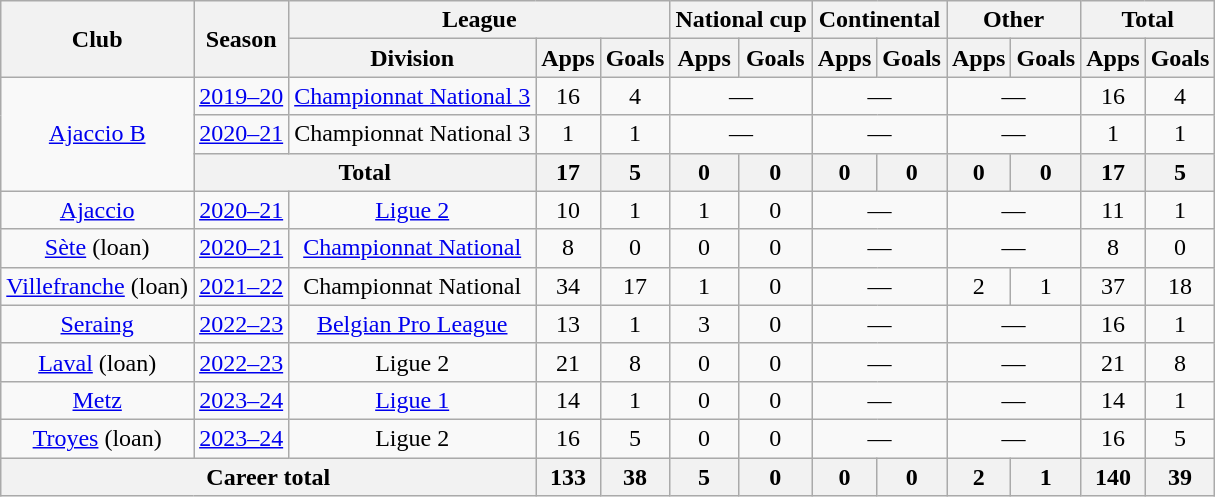<table class="wikitable" style="text-align:center">
<tr>
<th rowspan="2">Club</th>
<th rowspan="2">Season</th>
<th colspan="3">League</th>
<th colspan="2">National cup</th>
<th colspan="2">Continental</th>
<th colspan="2">Other</th>
<th colspan="2">Total</th>
</tr>
<tr>
<th>Division</th>
<th>Apps</th>
<th>Goals</th>
<th>Apps</th>
<th>Goals</th>
<th>Apps</th>
<th>Goals</th>
<th>Apps</th>
<th>Goals</th>
<th>Apps</th>
<th>Goals</th>
</tr>
<tr>
<td rowspan="3"><a href='#'>Ajaccio B</a></td>
<td><a href='#'>2019–20</a></td>
<td><a href='#'>Championnat National 3</a></td>
<td>16</td>
<td>4</td>
<td colspan="2">—</td>
<td colspan="2">—</td>
<td colspan="2">—</td>
<td>16</td>
<td>4</td>
</tr>
<tr>
<td><a href='#'>2020–21</a></td>
<td>Championnat National 3</td>
<td>1</td>
<td>1</td>
<td colspan="2">—</td>
<td colspan="2">—</td>
<td colspan="2">—</td>
<td>1</td>
<td>1</td>
</tr>
<tr>
<th colspan="2">Total</th>
<th>17</th>
<th>5</th>
<th>0</th>
<th>0</th>
<th>0</th>
<th>0</th>
<th>0</th>
<th>0</th>
<th>17</th>
<th>5</th>
</tr>
<tr>
<td><a href='#'>Ajaccio</a></td>
<td><a href='#'>2020–21</a></td>
<td><a href='#'>Ligue 2</a></td>
<td>10</td>
<td>1</td>
<td>1</td>
<td>0</td>
<td colspan="2">—</td>
<td colspan="2">—</td>
<td>11</td>
<td>1</td>
</tr>
<tr>
<td><a href='#'>Sète</a> (loan)</td>
<td><a href='#'>2020–21</a></td>
<td><a href='#'>Championnat National</a></td>
<td>8</td>
<td>0</td>
<td>0</td>
<td>0</td>
<td colspan="2">—</td>
<td colspan="2">—</td>
<td>8</td>
<td>0</td>
</tr>
<tr>
<td><a href='#'>Villefranche</a> (loan)</td>
<td><a href='#'>2021–22</a></td>
<td>Championnat National</td>
<td>34</td>
<td>17</td>
<td>1</td>
<td>0</td>
<td colspan="2">—</td>
<td>2</td>
<td>1</td>
<td>37</td>
<td>18</td>
</tr>
<tr>
<td><a href='#'>Seraing</a></td>
<td><a href='#'>2022–23</a></td>
<td><a href='#'>Belgian Pro League</a></td>
<td>13</td>
<td>1</td>
<td>3</td>
<td>0</td>
<td colspan="2">—</td>
<td colspan="2">—</td>
<td>16</td>
<td>1</td>
</tr>
<tr>
<td><a href='#'>Laval</a> (loan)</td>
<td><a href='#'>2022–23</a></td>
<td>Ligue 2</td>
<td>21</td>
<td>8</td>
<td>0</td>
<td>0</td>
<td colspan="2">—</td>
<td colspan="2">—</td>
<td>21</td>
<td>8</td>
</tr>
<tr>
<td><a href='#'>Metz</a></td>
<td><a href='#'>2023–24</a></td>
<td><a href='#'>Ligue 1</a></td>
<td>14</td>
<td>1</td>
<td>0</td>
<td>0</td>
<td colspan="2">—</td>
<td colspan="2">—</td>
<td>14</td>
<td>1</td>
</tr>
<tr>
<td><a href='#'>Troyes</a> (loan)</td>
<td><a href='#'>2023–24</a></td>
<td>Ligue 2</td>
<td>16</td>
<td>5</td>
<td>0</td>
<td>0</td>
<td colspan="2">—</td>
<td colspan="2">—</td>
<td>16</td>
<td>5</td>
</tr>
<tr>
<th colspan="3">Career total</th>
<th>133</th>
<th>38</th>
<th>5</th>
<th>0</th>
<th>0</th>
<th>0</th>
<th>2</th>
<th>1</th>
<th>140</th>
<th>39</th>
</tr>
</table>
